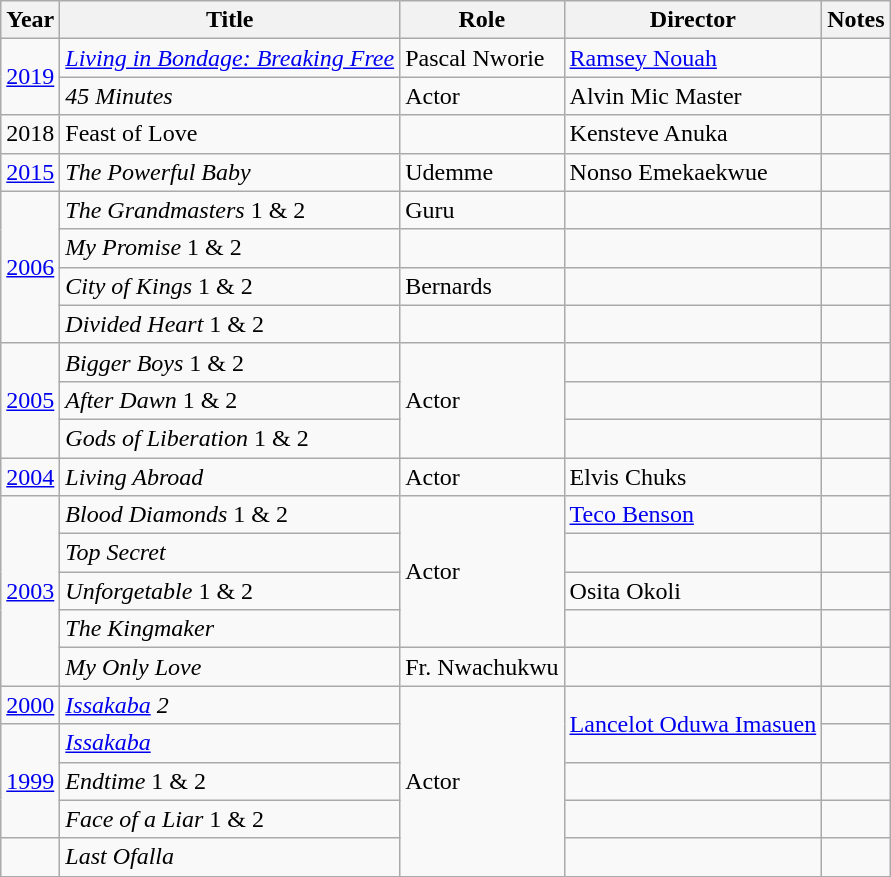<table class="wikitable sortable">
<tr>
<th>Year</th>
<th>Title</th>
<th>Role</th>
<th>Director</th>
<th class="unsortable">Notes</th>
</tr>
<tr>
<td rowspan="2"><a href='#'>2019</a></td>
<td><em><a href='#'>Living in Bondage: Breaking Free</a></em></td>
<td>Pascal Nworie</td>
<td><a href='#'>Ramsey Nouah</a></td>
<td></td>
</tr>
<tr>
<td><em>45 Minutes</em></td>
<td>Actor</td>
<td>Alvin Mic Master</td>
<td></td>
</tr>
<tr>
<td>2018</td>
<td>Feast of Love</td>
<td></td>
<td>Kensteve Anuka</td>
<td></td>
</tr>
<tr>
<td><a href='#'>2015</a></td>
<td><em>The Powerful Baby</em></td>
<td>Udemme</td>
<td>Nonso Emekaekwue</td>
<td></td>
</tr>
<tr>
<td rowspan="4"><a href='#'>2006</a></td>
<td><em>The Grandmasters</em> 1 & 2</td>
<td>Guru</td>
<td></td>
<td></td>
</tr>
<tr>
<td><em>My Promise</em> 1 & 2</td>
<td></td>
<td></td>
<td></td>
</tr>
<tr>
<td><em>City of Kings</em> 1 & 2</td>
<td>Bernards</td>
<td></td>
<td></td>
</tr>
<tr>
<td><em>Divided Heart</em> 1 & 2</td>
<td></td>
<td></td>
<td></td>
</tr>
<tr>
<td rowspan="3"><a href='#'>2005</a></td>
<td><em>Bigger Boys</em> 1 & 2</td>
<td rowspan="3">Actor</td>
<td></td>
<td></td>
</tr>
<tr>
<td><em>After Dawn</em> 1 & 2</td>
<td></td>
<td></td>
</tr>
<tr>
<td><em>Gods of Liberation</em> 1 & 2</td>
<td></td>
<td></td>
</tr>
<tr>
<td><a href='#'>2004</a></td>
<td><em>Living Abroad</em></td>
<td>Actor</td>
<td>Elvis Chuks</td>
<td></td>
</tr>
<tr>
<td rowspan="5"><a href='#'>2003</a></td>
<td><em>Blood Diamonds</em> 1 & 2</td>
<td rowspan="4">Actor</td>
<td><a href='#'>Teco Benson</a></td>
<td></td>
</tr>
<tr>
<td><em>Top Secret</em></td>
<td></td>
<td></td>
</tr>
<tr>
<td><em>Unforgetable</em> 1 & 2</td>
<td>Osita Okoli</td>
<td></td>
</tr>
<tr>
<td><em>The Kingmaker</em></td>
<td></td>
<td></td>
</tr>
<tr>
<td><em>My Only Love</em></td>
<td>Fr. Nwachukwu</td>
<td></td>
<td></td>
</tr>
<tr>
<td><a href='#'>2000</a></td>
<td><em><a href='#'>Issakaba</a> 2</em></td>
<td rowspan="5">Actor</td>
<td rowspan="2"><a href='#'>Lancelot Oduwa Imasuen</a></td>
<td></td>
</tr>
<tr>
<td rowspan="3"><a href='#'>1999</a></td>
<td><em><a href='#'>Issakaba</a></em></td>
<td></td>
</tr>
<tr>
<td><em>Endtime</em> 1 & 2</td>
<td></td>
<td></td>
</tr>
<tr>
<td><em>Face of a Liar</em> 1 & 2</td>
<td></td>
<td></td>
</tr>
<tr>
<td></td>
<td><em>Last Ofalla</em></td>
<td></td>
<td></td>
</tr>
</table>
